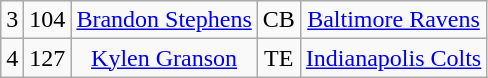<table class="wikitable" style="text-align:center">
<tr>
<td>3</td>
<td>104</td>
<td><a href='#'>Brandon Stephens</a></td>
<td>CB</td>
<td><a href='#'>Baltimore Ravens</a></td>
</tr>
<tr>
<td>4</td>
<td>127</td>
<td><a href='#'>Kylen Granson</a></td>
<td>TE</td>
<td><a href='#'>Indianapolis Colts</a></td>
</tr>
</table>
